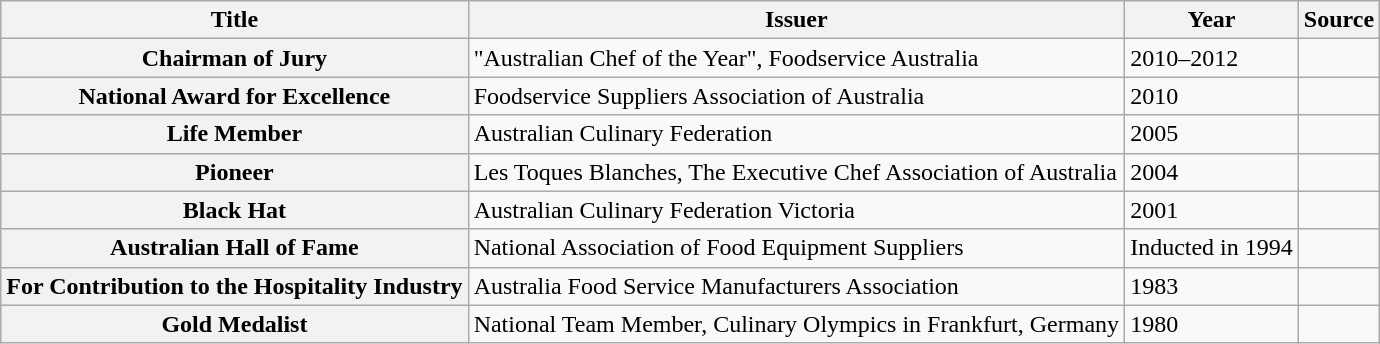<table class="wikitable sortable">
<tr>
<th>Title</th>
<th>Issuer</th>
<th>Year</th>
<th class="unsortable">Source</th>
</tr>
<tr>
<th><strong>Chairman of Jury</strong></th>
<td>"Australian Chef of the Year", Foodservice Australia</td>
<td>2010–2012</td>
<td></td>
</tr>
<tr>
<th><strong>National Award for Excellence</strong></th>
<td>Foodservice Suppliers Association of Australia</td>
<td>2010</td>
<td></td>
</tr>
<tr>
<th><strong>Life Member</strong></th>
<td>Australian Culinary Federation</td>
<td>2005</td>
<td></td>
</tr>
<tr>
<th><strong>Pioneer</strong></th>
<td>Les Toques Blanches, The Executive Chef Association of Australia</td>
<td>2004</td>
<td></td>
</tr>
<tr>
<th><strong>Black Hat</strong></th>
<td>Australian Culinary Federation Victoria</td>
<td>2001</td>
<td></td>
</tr>
<tr>
<th><strong>Australian Hall of Fame</strong></th>
<td>National Association of Food Equipment Suppliers</td>
<td>Inducted in 1994</td>
<td></td>
</tr>
<tr>
<th><strong>For Contribution to the Hospitality Industry</strong></th>
<td>Australia Food Service Manufacturers Association</td>
<td>1983</td>
<td></td>
</tr>
<tr>
<th><strong>Gold Medalist</strong></th>
<td>National Team Member, Culinary Olympics in Frankfurt, Germany</td>
<td>1980</td>
<td></td>
</tr>
</table>
